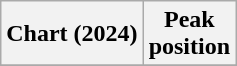<table class="wikitable plainrowheaders" style="text-align:center">
<tr>
<th>Chart (2024)</th>
<th>Peak<br>position</th>
</tr>
<tr>
</tr>
</table>
